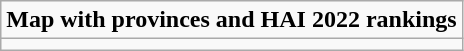<table role= "presentation" class="wikitable mw-collapsible mw-collapsed">
<tr>
<td><strong>Map with provinces and HAI 2022 rankings</strong></td>
</tr>
<tr>
<td></td>
</tr>
</table>
